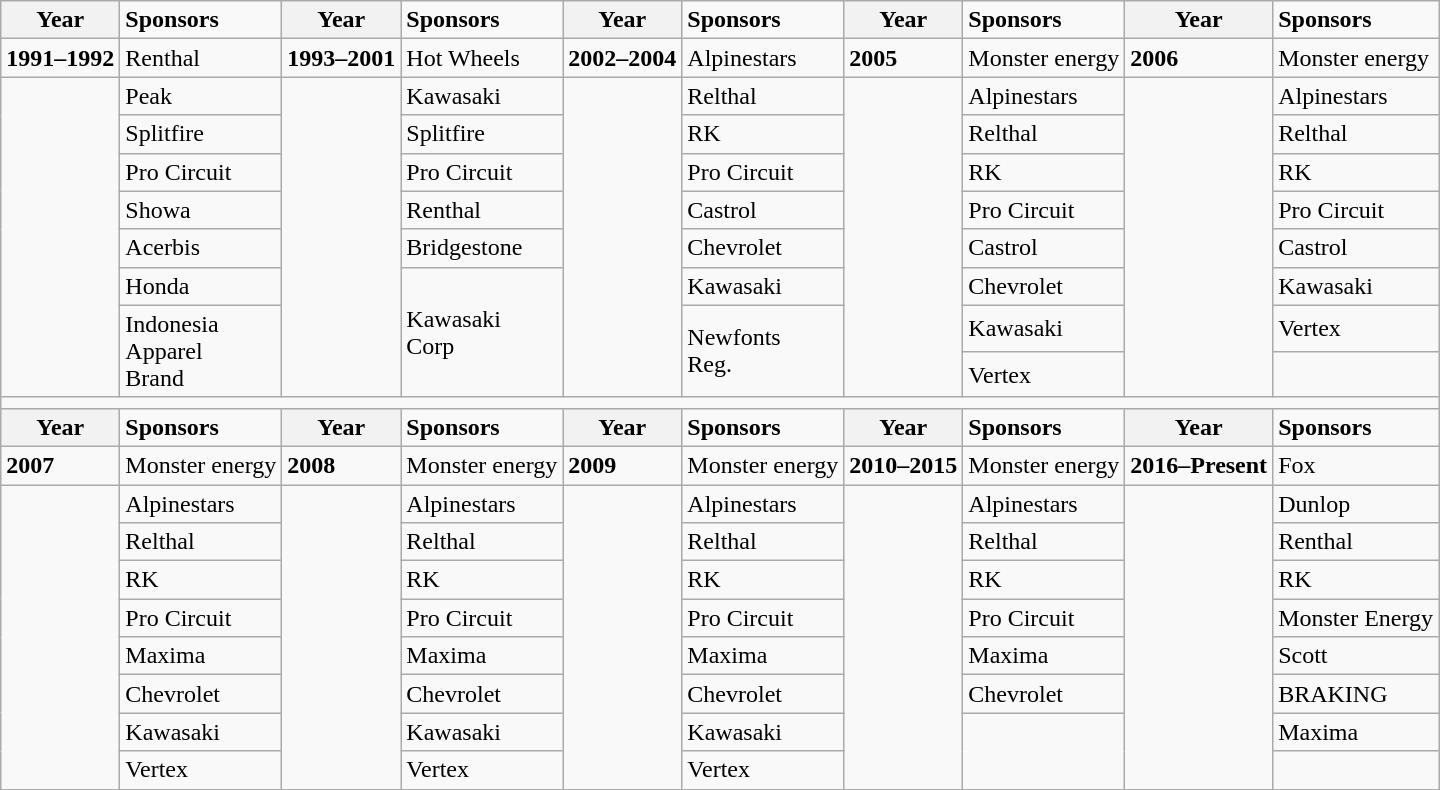<table class="wikitable">
<tr>
<th><strong>Year</strong></th>
<td><strong>Sponsors</strong></td>
<th><strong>Year</strong></th>
<td><strong>Sponsors</strong></td>
<th><strong>Year</strong></th>
<td><strong>Sponsors</strong></td>
<th><strong>Year</strong></th>
<td><strong>Sponsors</strong></td>
<th><strong>Year</strong></th>
<td><strong>Sponsors</strong></td>
</tr>
<tr>
<td><strong>1991–1992</strong></td>
<td>Renthal</td>
<td><strong>1993–2001</strong></td>
<td>Hot Wheels</td>
<td><strong>2002–2004</strong></td>
<td>Alpinestars</td>
<td><strong>2005</strong></td>
<td>Monster energy</td>
<td><strong>2006</strong></td>
<td>Monster energy</td>
</tr>
<tr>
<td rowspan="8"></td>
<td>Peak</td>
<td rowspan="8"></td>
<td>Kawasaki</td>
<td rowspan="8"></td>
<td>Relthal</td>
<td rowspan="8"></td>
<td>Alpinestars</td>
<td rowspan="8"></td>
<td>Alpinestars</td>
</tr>
<tr>
<td>Splitfire</td>
<td>Splitfire</td>
<td>RK</td>
<td>Relthal</td>
<td>Relthal</td>
</tr>
<tr>
<td>Pro Circuit</td>
<td>Pro Circuit</td>
<td>Pro Circuit</td>
<td>RK</td>
<td>RK</td>
</tr>
<tr>
<td>Showa</td>
<td>Renthal</td>
<td>Castrol</td>
<td>Pro Circuit</td>
<td>Pro Circuit</td>
</tr>
<tr>
<td>Acerbis</td>
<td>Bridgestone</td>
<td>Chevrolet</td>
<td>Castrol</td>
<td>Castrol</td>
</tr>
<tr>
<td>Honda</td>
<td rowspan="3">Kawasaki<br>Corp</td>
<td>Kawasaki</td>
<td>Chevrolet</td>
<td>Kawasaki</td>
</tr>
<tr>
<td rowspan="2">Indonesia<br>Apparel<br>Brand</td>
<td rowspan="2">Newfonts<br>Reg.</td>
<td>Kawasaki</td>
<td>Vertex</td>
</tr>
<tr>
<td>Vertex</td>
<td></td>
</tr>
<tr>
<td colspan="10"></td>
</tr>
<tr>
<th><strong>Year</strong></th>
<td><strong>Sponsors</strong></td>
<th><strong>Year</strong></th>
<td><strong>Sponsors</strong></td>
<th><strong>Year</strong></th>
<td><strong>Sponsors</strong></td>
<th><strong>Year</strong></th>
<td><strong>Sponsors</strong></td>
<th><strong>Year</strong></th>
<td><strong>Sponsors</strong></td>
</tr>
<tr>
<td><strong>2007</strong></td>
<td>Monster energy</td>
<td><strong>2008</strong></td>
<td>Monster energy</td>
<td><strong>2009</strong></td>
<td>Monster energy</td>
<td><strong>2010–2015</strong></td>
<td>Monster energy</td>
<td><strong>2016–Present</strong></td>
<td>Fox</td>
</tr>
<tr>
<td rowspan="8"></td>
<td>Alpinestars</td>
<td rowspan="8"></td>
<td>Alpinestars</td>
<td rowspan="8"></td>
<td>Alpinestars</td>
<td rowspan="8"></td>
<td>Alpinestars</td>
<td rowspan="8"></td>
<td>Dunlop</td>
</tr>
<tr>
<td>Relthal</td>
<td>Relthal</td>
<td>Relthal</td>
<td>Relthal</td>
<td>Renthal</td>
</tr>
<tr>
<td>RK</td>
<td>RK</td>
<td>RK</td>
<td>RK</td>
<td>RK</td>
</tr>
<tr>
<td>Pro Circuit</td>
<td>Pro Circuit</td>
<td>Pro Circuit</td>
<td>Pro Circuit</td>
<td>Monster Energy</td>
</tr>
<tr>
<td>Maxima</td>
<td>Maxima</td>
<td>Maxima</td>
<td>Maxima</td>
<td>Scott</td>
</tr>
<tr>
<td>Chevrolet</td>
<td>Chevrolet</td>
<td>Chevrolet</td>
<td>Chevrolet</td>
<td>BRAKING</td>
</tr>
<tr>
<td>Kawasaki</td>
<td>Kawasaki</td>
<td>Kawasaki</td>
<td rowspan="2"></td>
<td>Maxima</td>
</tr>
<tr>
<td>Vertex</td>
<td>Vertex</td>
<td>Vertex</td>
<td></td>
</tr>
</table>
